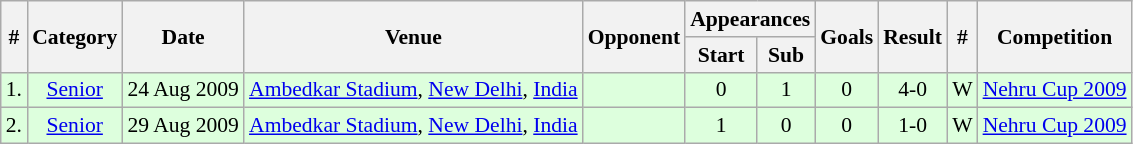<table class="wikitable" style="font-size:90%; text-align: center;">
<tr>
<th rowspan="2">#</th>
<th rowspan="2">Category</th>
<th rowspan="2">Date</th>
<th rowspan="2">Venue</th>
<th rowspan="2">Opponent</th>
<th colspan="2">Appearances</th>
<th rowspan="2">Goals</th>
<th rowspan="2">Result</th>
<th rowspan="2">#</th>
<th rowspan="2">Competition</th>
</tr>
<tr>
<th>Start</th>
<th>Sub</th>
</tr>
<tr bgcolor=#DDFFDD>
<td align="left">1.</td>
<td><a href='#'>Senior</a></td>
<td>24 Aug 2009</td>
<td align="left"><a href='#'>Ambedkar Stadium</a>, <a href='#'>New Delhi</a>, <a href='#'>India</a></td>
<td align="left"></td>
<td>0</td>
<td>1</td>
<td>0</td>
<td>4-0</td>
<td>W</td>
<td align="left"><a href='#'>Nehru Cup 2009</a></td>
</tr>
<tr bgcolor=#DDFFDD>
<td align="left">2.</td>
<td><a href='#'>Senior</a></td>
<td>29 Aug 2009</td>
<td align="left"><a href='#'>Ambedkar Stadium</a>, <a href='#'>New Delhi</a>, <a href='#'>India</a></td>
<td align="left"></td>
<td>1</td>
<td>0</td>
<td>0</td>
<td>1-0</td>
<td>W</td>
<td align="left"><a href='#'>Nehru Cup 2009</a></td>
</tr>
</table>
